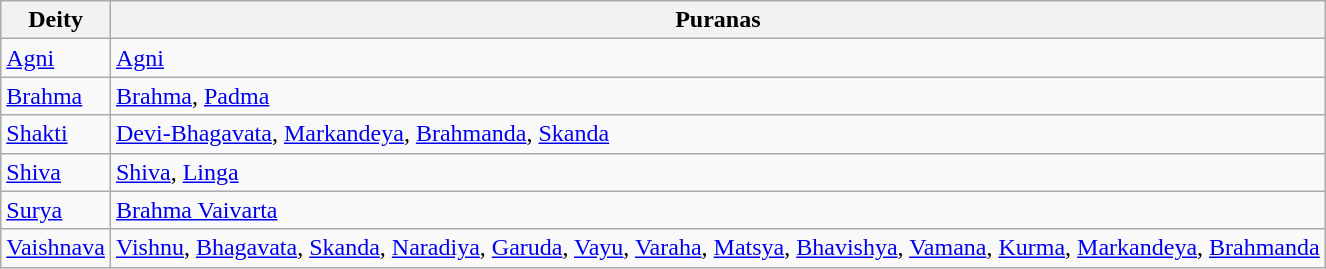<table class="wikitable">
<tr>
<th>Deity</th>
<th>Puranas</th>
</tr>
<tr>
<td><a href='#'>Agni</a></td>
<td><a href='#'>Agni</a></td>
</tr>
<tr>
<td><a href='#'>Brahma</a></td>
<td><a href='#'>Brahma</a>, <a href='#'>Padma</a></td>
</tr>
<tr>
<td><a href='#'>Shakti</a></td>
<td><a href='#'>Devi-Bhagavata</a>, <a href='#'>Markandeya</a>, <a href='#'>Brahmanda</a>, <a href='#'>Skanda</a></td>
</tr>
<tr>
<td><a href='#'>Shiva</a></td>
<td><a href='#'>Shiva</a>, <a href='#'>Linga</a></td>
</tr>
<tr>
<td><a href='#'>Surya</a></td>
<td><a href='#'>Brahma Vaivarta</a></td>
</tr>
<tr>
<td><a href='#'>Vaishnava</a></td>
<td><a href='#'>Vishnu</a>, <a href='#'>Bhagavata</a>, <a href='#'>Skanda</a>, <a href='#'>Naradiya</a>, <a href='#'>Garuda</a>, <a href='#'>Vayu</a>, <a href='#'>Varaha</a>, <a href='#'>Matsya</a>, <a href='#'>Bhavishya</a>, <a href='#'>Vamana</a>, <a href='#'>Kurma</a>, <a href='#'>Markandeya</a>, <a href='#'>Brahmanda</a></td>
</tr>
</table>
